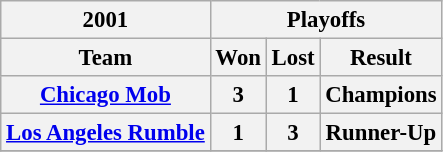<table class="wikitable" style="font-size: 95%; text-align:center;">
<tr>
<th colspan="1">2001</th>
<th colspan="3">Playoffs</th>
</tr>
<tr>
<th>Team</th>
<th>Won</th>
<th>Lost</th>
<th>Result</th>
</tr>
<tr>
<th><a href='#'>Chicago Mob</a></th>
<th>3</th>
<th>1</th>
<th>Champions</th>
</tr>
<tr>
<th><a href='#'>Los Angeles Rumble</a></th>
<th>1</th>
<th>3</th>
<th>Runner-Up</th>
</tr>
<tr>
</tr>
</table>
